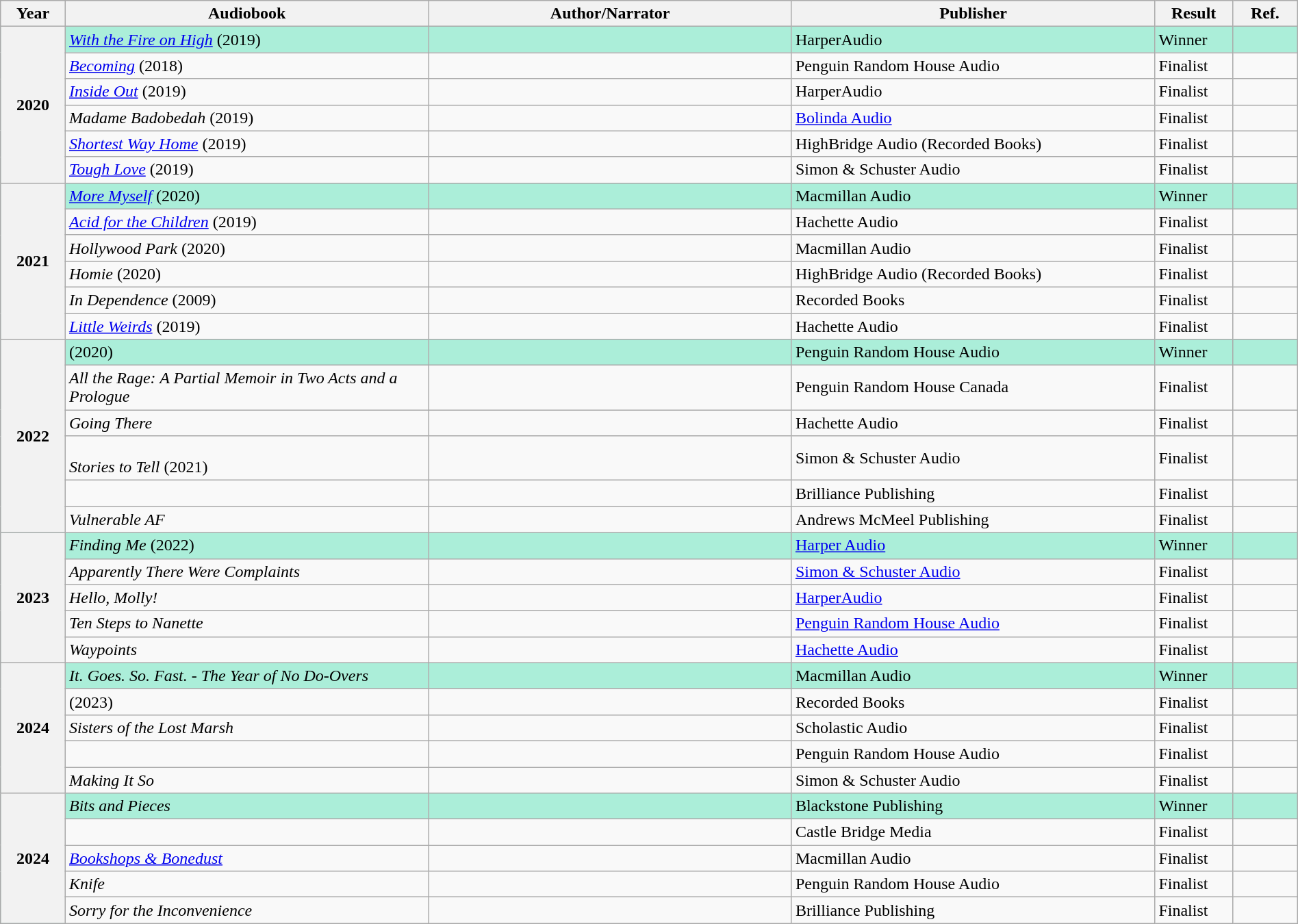<table class="wikitable sortable mw-collapsible" style="width:100%">
<tr>
<th scope="col" width="5%">Year</th>
<th scope="col" width="28%">Audiobook</th>
<th scope="col" width="28%">Author/Narrator</th>
<th scope="col" width="28%">Publisher</th>
<th scope="col" width="6%">Result</th>
<th scope="col" width="5%">Ref.</th>
</tr>
<tr style="background:#ABEED9">
<th rowspan="6">2020<br></th>
<td><em><a href='#'>With the Fire on High</a></em> (2019)</td>
<td></td>
<td>HarperAudio</td>
<td>Winner</td>
<td></td>
</tr>
<tr>
<td><em><a href='#'>Becoming</a></em> (2018)</td>
<td></td>
<td>Penguin Random House Audio</td>
<td>Finalist</td>
<td></td>
</tr>
<tr>
<td><em><a href='#'>Inside Out</a></em> (2019)</td>
<td></td>
<td>HarperAudio</td>
<td>Finalist</td>
<td></td>
</tr>
<tr>
<td><em>Madame Badobedah</em> (2019)</td>
<td></td>
<td><a href='#'>Bolinda Audio</a></td>
<td>Finalist</td>
<td></td>
</tr>
<tr>
<td><em><a href='#'>Shortest Way Home</a></em> (2019)</td>
<td></td>
<td>HighBridge Audio (Recorded Books)</td>
<td>Finalist</td>
<td></td>
</tr>
<tr>
<td><em><a href='#'>Tough Love</a></em> (2019)</td>
<td></td>
<td>Simon & Schuster Audio</td>
<td>Finalist</td>
<td></td>
</tr>
<tr style="background:#ABEED9">
<th rowspan="6">2021<br></th>
<td><em><a href='#'>More Myself</a></em> (2020)</td>
<td></td>
<td>Macmillan Audio</td>
<td>Winner</td>
<td></td>
</tr>
<tr>
<td><em><a href='#'>Acid for the Children</a></em> (2019)</td>
<td></td>
<td>Hachette Audio</td>
<td>Finalist</td>
<td></td>
</tr>
<tr>
<td><em>Hollywood Park</em> (2020)</td>
<td></td>
<td>Macmillan Audio</td>
<td>Finalist</td>
<td></td>
</tr>
<tr>
<td><em>Homie</em> (2020)</td>
<td></td>
<td>HighBridge Audio (Recorded Books)</td>
<td>Finalist</td>
<td></td>
</tr>
<tr>
<td><em>In Dependence</em> (2009)</td>
<td></td>
<td>Recorded Books</td>
<td>Finalist</td>
<td></td>
</tr>
<tr>
<td><em><a href='#'>Little Weirds</a></em> (2019)</td>
<td></td>
<td>Hachette Audio</td>
<td>Finalist</td>
<td></td>
</tr>
<tr style="background:#ABEED9">
<th rowspan="6">2022<br></th>
<td><em></em> (2020)</td>
<td></td>
<td>Penguin Random House Audio</td>
<td>Winner</td>
<td></td>
</tr>
<tr>
<td><em>All the Rage: A Partial Memoir in Two Acts and a Prologue</em></td>
<td></td>
<td>Penguin Random House Canada</td>
<td>Finalist</td>
<td></td>
</tr>
<tr>
<td><em>Going There</em></td>
<td></td>
<td>Hachette Audio</td>
<td>Finalist</td>
<td></td>
</tr>
<tr>
<td><br><em>Stories to Tell</em> (2021)</td>
<td></td>
<td>Simon & Schuster Audio</td>
<td>Finalist</td>
<td></td>
</tr>
<tr>
<td><em></em></td>
<td></td>
<td>Brilliance Publishing</td>
<td>Finalist</td>
<td></td>
</tr>
<tr>
<td><em>Vulnerable AF</em></td>
<td></td>
<td>Andrews McMeel Publishing</td>
<td>Finalist</td>
<td></td>
</tr>
<tr style="background:#ABEED9">
<th rowspan="5">2023<br></th>
<td><em>Finding Me</em> (2022)</td>
<td></td>
<td><a href='#'>Harper Audio</a></td>
<td>Winner</td>
<td></td>
</tr>
<tr>
<td><em>Apparently There Were Complaints</em></td>
<td></td>
<td><a href='#'>Simon & Schuster Audio</a></td>
<td>Finalist</td>
<td></td>
</tr>
<tr>
<td><em>Hello, Molly!</em></td>
<td></td>
<td><a href='#'>HarperAudio</a></td>
<td>Finalist</td>
<td></td>
</tr>
<tr>
<td><em>Ten Steps to Nanette</em></td>
<td></td>
<td><a href='#'>Penguin Random House Audio</a></td>
<td>Finalist</td>
<td></td>
</tr>
<tr>
<td><em>Waypoints</em></td>
<td></td>
<td><a href='#'>Hachette Audio</a></td>
<td>Finalist</td>
<td></td>
</tr>
<tr style="background:#ABEED9">
<th rowspan="5">2024<br></th>
<td><em>It. Goes. So. Fast. - The Year of No Do-Overs</em></td>
<td></td>
<td>Macmillan Audio</td>
<td>Winner</td>
<td></td>
</tr>
<tr>
<td> (2023)</td>
<td></td>
<td>Recorded Books</td>
<td>Finalist</td>
<td></td>
</tr>
<tr>
<td><em>Sisters of the Lost Marsh</em></td>
<td></td>
<td>Scholastic Audio</td>
<td>Finalist</td>
<td></td>
</tr>
<tr>
<td></td>
<td></td>
<td>Penguin Random House Audio</td>
<td>Finalist</td>
<td></td>
</tr>
<tr>
<td><em>Making It So</em></td>
<td></td>
<td>Simon & Schuster Audio</td>
<td>Finalist</td>
<td></td>
</tr>
<tr style="background:#ABEED9">
<th rowspan="5">2024<br></th>
<td><em>Bits and Pieces</em></td>
<td></td>
<td>Blackstone Publishing</td>
<td>Winner</td>
<td></td>
</tr>
<tr>
<td><em></em></td>
<td></td>
<td>Castle Bridge Media</td>
<td>Finalist</td>
<td></td>
</tr>
<tr>
<td><em><a href='#'>Bookshops & Bonedust</a></em></td>
<td></td>
<td>Macmillan Audio</td>
<td>Finalist</td>
<td></td>
</tr>
<tr>
<td><em>Knife</em></td>
<td></td>
<td>Penguin Random House Audio</td>
<td>Finalist</td>
<td></td>
</tr>
<tr>
<td><em>Sorry for the Inconvenience</em></td>
<td></td>
<td>Brilliance Publishing</td>
<td>Finalist</td>
<td></td>
</tr>
</table>
